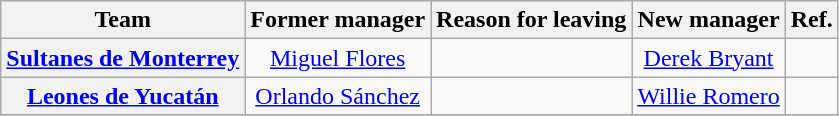<table class="wikitable plainrowheaders" style="text-align:center;">
<tr>
<th scope="col">Team</th>
<th scope="col">Former manager</th>
<th scope="col">Reason for leaving</th>
<th scope="col">New manager</th>
<th scope="col">Ref.</th>
</tr>
<tr>
<th scope="row"><a href='#'>Sultanes de Monterrey</a></th>
<td> <a href='#'>Miguel Flores</a></td>
<td></td>
<td> <a href='#'>Derek Bryant</a></td>
<td></td>
</tr>
<tr>
<th scope="row"><a href='#'>Leones de Yucatán</a></th>
<td> <a href='#'>Orlando Sánchez</a></td>
<td></td>
<td> <a href='#'>Willie Romero</a></td>
<td></td>
</tr>
<tr>
</tr>
</table>
